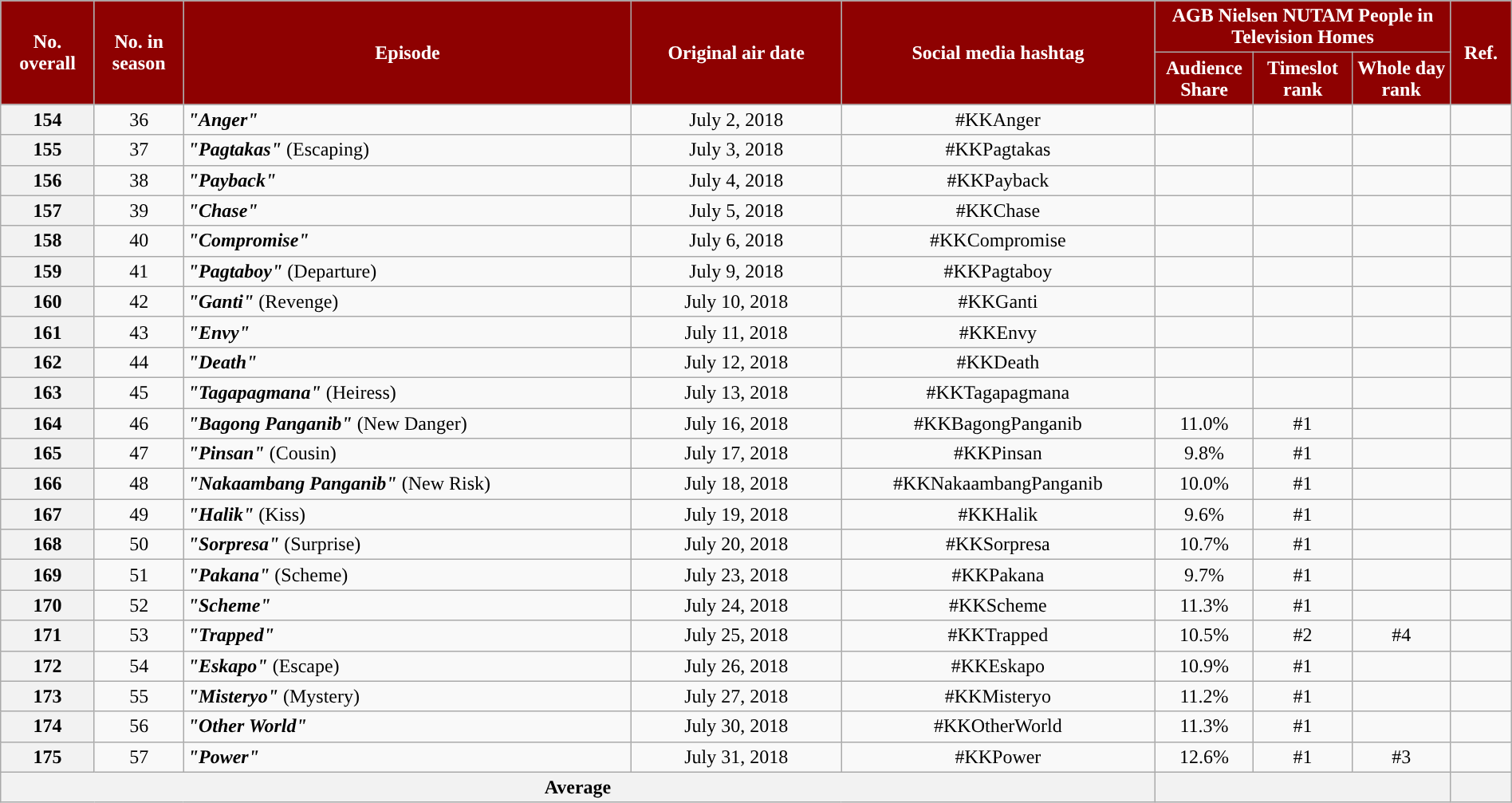<table class="wikitable" style="text-align:center; font-size:100%; line-height:18px;" width="100%">
<tr>
<th style="background-color:#8e0101; color:#ffffff;" rowspan="2">No.<br>overall</th>
<th style="background-color:#8e0101; color:#ffffff;" rowspan="2">No. in<br>season</th>
<th style="background-color:#8e0101; color:#ffffff;" rowspan="2">Episode</th>
<th style="background-color:#8e0101; color:white" rowspan="2">Original air date</th>
<th style="background-color:#8e0101; color:white" rowspan="2">Social media hashtag</th>
<th style="background-color:#8e0101; color:#ffffff;" colspan="3">AGB Nielsen NUTAM People in Television Homes</th>
<th style="background-color:#8e0101; color:#ffffff;" rowspan="2">Ref.</th>
</tr>
<tr>
<th style="background-color:#8e0101; width:75px; color:#ffffff;">Audience Share</th>
<th style="background-color:#8e0101; width:75px; color:#ffffff;">Timeslot<br>rank</th>
<th style="background-color:#8e0101; width:75px; color:#ffffff;">Whole day<br>rank</th>
</tr>
<tr>
<th>154</th>
<td>36</td>
<td style="text-align: left;"><strong><em>"Anger"</em></strong></td>
<td>July 2, 2018</td>
<td>#KKAnger</td>
<td></td>
<td></td>
<td></td>
<td></td>
</tr>
<tr>
<th>155</th>
<td>37</td>
<td style="text-align: left;"><strong><em>"Pagtakas"</em></strong> (Escaping)</td>
<td>July 3, 2018</td>
<td>#KKPagtakas</td>
<td></td>
<td></td>
<td></td>
<td></td>
</tr>
<tr>
<th>156</th>
<td>38</td>
<td style="text-align: left;"><strong><em>"Payback"</em></strong></td>
<td>July 4, 2018</td>
<td>#KKPayback</td>
<td></td>
<td></td>
<td></td>
<td></td>
</tr>
<tr>
<th>157</th>
<td>39</td>
<td style="text-align: left;"><strong><em>"Chase"</em></strong></td>
<td>July 5, 2018</td>
<td>#KKChase</td>
<td></td>
<td></td>
<td></td>
<td></td>
</tr>
<tr>
<th>158</th>
<td>40</td>
<td style="text-align: left;"><strong><em>"Compromise"</em></strong></td>
<td>July 6, 2018</td>
<td>#KKCompromise</td>
<td></td>
<td></td>
<td></td>
<td></td>
</tr>
<tr>
<th>159</th>
<td>41</td>
<td style="text-align: left;"><strong><em>"Pagtaboy"</em></strong> (Departure)</td>
<td>July 9, 2018</td>
<td>#KKPagtaboy</td>
<td></td>
<td></td>
<td></td>
<td></td>
</tr>
<tr>
<th>160</th>
<td>42</td>
<td style="text-align: left;"><strong><em>"Ganti"</em></strong> (Revenge)</td>
<td>July 10, 2018</td>
<td>#KKGanti</td>
<td></td>
<td></td>
<td></td>
<td></td>
</tr>
<tr>
<th>161</th>
<td>43</td>
<td style="text-align: left;"><strong><em>"Envy"</em></strong></td>
<td>July 11, 2018</td>
<td>#KKEnvy</td>
<td></td>
<td></td>
<td></td>
<td></td>
</tr>
<tr>
<th>162</th>
<td>44</td>
<td style="text-align: left;"><strong><em>"Death"</em></strong></td>
<td>July 12, 2018</td>
<td>#KKDeath</td>
<td></td>
<td></td>
<td></td>
<td></td>
</tr>
<tr>
<th>163</th>
<td>45</td>
<td style="text-align: left;"><strong><em>"Tagapagmana"</em></strong> (Heiress)</td>
<td>July 13, 2018</td>
<td>#KKTagapagmana</td>
<td></td>
<td></td>
<td></td>
<td></td>
</tr>
<tr>
<th>164</th>
<td>46</td>
<td style="text-align: left;"><strong><em>"Bagong Panganib"</em></strong> (New Danger)</td>
<td>July 16, 2018</td>
<td>#KKBagongPanganib</td>
<td>11.0%</td>
<td>#1</td>
<td></td>
<td></td>
</tr>
<tr>
<th>165</th>
<td>47</td>
<td style="text-align: left;"><strong><em>"Pinsan"</em></strong> (Cousin)</td>
<td>July 17, 2018</td>
<td>#KKPinsan</td>
<td>9.8%</td>
<td>#1</td>
<td></td>
<td></td>
</tr>
<tr>
<th>166</th>
<td>48</td>
<td style="text-align: left;"><strong><em>"Nakaambang Panganib"</em></strong> (New Risk)</td>
<td>July 18, 2018</td>
<td>#KKNakaambangPanganib</td>
<td>10.0%</td>
<td>#1</td>
<td></td>
<td></td>
</tr>
<tr>
<th>167</th>
<td>49</td>
<td style="text-align: left;"><strong><em>"Halik"</em></strong> (Kiss)</td>
<td>July 19, 2018</td>
<td>#KKHalik</td>
<td>9.6%</td>
<td>#1</td>
<td></td>
<td></td>
</tr>
<tr>
<th>168</th>
<td>50</td>
<td style="text-align: left;"><strong><em>"Sorpresa"</em></strong> (Surprise)</td>
<td>July 20, 2018</td>
<td>#KKSorpresa</td>
<td>10.7%</td>
<td>#1</td>
<td></td>
<td></td>
</tr>
<tr>
<th>169</th>
<td>51</td>
<td style="text-align: left;"><strong><em>"Pakana"</em></strong> (Scheme)</td>
<td>July 23, 2018</td>
<td>#KKPakana</td>
<td>9.7%</td>
<td>#1</td>
<td></td>
<td></td>
</tr>
<tr>
<th>170</th>
<td>52</td>
<td style="text-align: left;"><strong><em>"Scheme"</em></strong></td>
<td>July 24, 2018</td>
<td>#KKScheme</td>
<td>11.3%</td>
<td>#1</td>
<td></td>
<td></td>
</tr>
<tr>
<th>171</th>
<td>53</td>
<td style="text-align: left;"><strong><em>"Trapped"</em></strong></td>
<td>July 25, 2018</td>
<td>#KKTrapped</td>
<td>10.5%</td>
<td>#2</td>
<td>#4</td>
<td></td>
</tr>
<tr>
<th>172</th>
<td>54</td>
<td style="text-align: left;"><strong><em>"Eskapo"</em></strong> (Escape)</td>
<td>July 26, 2018</td>
<td>#KKEskapo</td>
<td>10.9%</td>
<td>#1</td>
<td></td>
<td></td>
</tr>
<tr>
<th>173</th>
<td>55</td>
<td style="text-align: left;"><strong><em>"Misteryo"</em></strong> (Mystery)</td>
<td>July 27, 2018</td>
<td>#KKMisteryo</td>
<td>11.2%</td>
<td>#1</td>
<td></td>
<td></td>
</tr>
<tr>
<th>174</th>
<td>56</td>
<td style="text-align: left;"><strong><em>"Other World"</em></strong></td>
<td>July 30, 2018</td>
<td>#KKOtherWorld</td>
<td>11.3%</td>
<td>#1</td>
<td></td>
<td></td>
</tr>
<tr>
<th>175</th>
<td>57</td>
<td style="text-align: left;"><strong><em>"Power"</em></strong></td>
<td>July 31, 2018</td>
<td>#KKPower</td>
<td>12.6%</td>
<td>#1</td>
<td>#3</td>
<td></td>
</tr>
<tr>
<th colspan="5">Average</th>
<th colspan="3"></th>
<th></th>
</tr>
</table>
